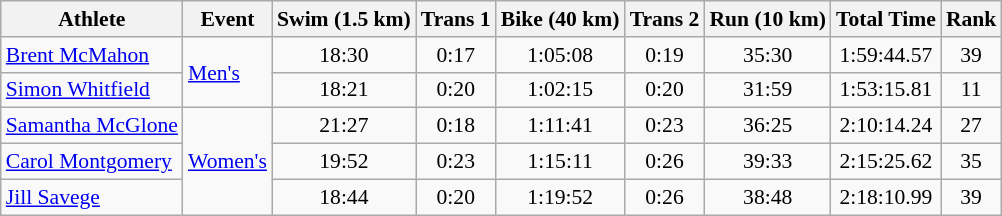<table class="wikitable" style="font-size:90%">
<tr>
<th>Athlete</th>
<th>Event</th>
<th>Swim (1.5 km)</th>
<th>Trans 1</th>
<th>Bike (40 km)</th>
<th>Trans 2</th>
<th>Run (10 km)</th>
<th>Total Time</th>
<th>Rank</th>
</tr>
<tr align=center>
<td align=left><a href='#'>Brent McMahon</a></td>
<td align=left rowspan=2><a href='#'>Men's</a></td>
<td>18:30</td>
<td>0:17</td>
<td>1:05:08</td>
<td>0:19</td>
<td>35:30</td>
<td>1:59:44.57</td>
<td>39</td>
</tr>
<tr align=center>
<td align=left><a href='#'>Simon Whitfield</a></td>
<td>18:21</td>
<td>0:20</td>
<td>1:02:15</td>
<td>0:20</td>
<td>31:59</td>
<td>1:53:15.81</td>
<td>11</td>
</tr>
<tr align=center>
<td align=left><a href='#'>Samantha McGlone</a></td>
<td align=left rowspan=3><a href='#'>Women's</a></td>
<td>21:27</td>
<td>0:18</td>
<td>1:11:41</td>
<td>0:23</td>
<td>36:25</td>
<td>2:10:14.24</td>
<td>27</td>
</tr>
<tr align=center>
<td align=left><a href='#'>Carol Montgomery</a></td>
<td>19:52</td>
<td>0:23</td>
<td>1:15:11</td>
<td>0:26</td>
<td>39:33</td>
<td>2:15:25.62</td>
<td>35</td>
</tr>
<tr align=center>
<td align=left><a href='#'>Jill Savege</a></td>
<td>18:44</td>
<td>0:20</td>
<td>1:19:52</td>
<td>0:26</td>
<td>38:48</td>
<td>2:18:10.99</td>
<td>39</td>
</tr>
</table>
